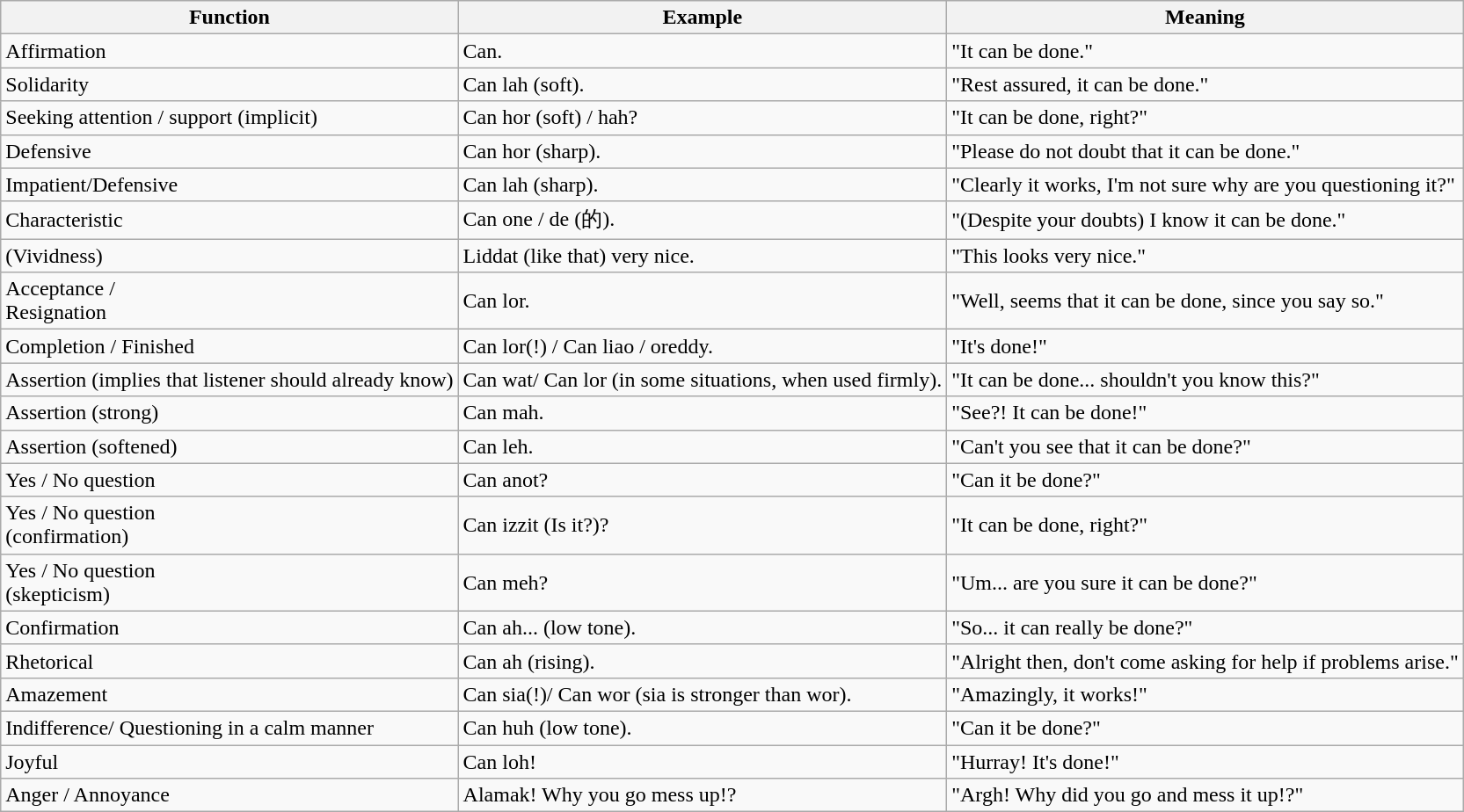<table class="wikitable">
<tr>
<th>Function</th>
<th>Example</th>
<th>Meaning</th>
</tr>
<tr>
<td>Affirmation</td>
<td>Can.</td>
<td>"It can be done."</td>
</tr>
<tr>
<td>Solidarity</td>
<td>Can lah (soft).</td>
<td>"Rest assured, it can be done."</td>
</tr>
<tr>
<td>Seeking attention / support (implicit)</td>
<td>Can hor (soft) / hah?</td>
<td>"It can be done, right?"</td>
</tr>
<tr>
<td>Defensive</td>
<td>Can hor (sharp).</td>
<td>"Please do not doubt that it can be done."</td>
</tr>
<tr>
<td>Impatient/Defensive</td>
<td>Can lah (sharp).</td>
<td>"Clearly it works, I'm not sure why are you questioning it?"</td>
</tr>
<tr>
<td>Characteristic</td>
<td>Can one / de (的).</td>
<td>"(Despite your doubts) I know it can be done."</td>
</tr>
<tr>
<td>(Vividness)</td>
<td>Liddat (like that) very nice.</td>
<td>"This looks very nice."</td>
</tr>
<tr>
<td>Acceptance / <br> Resignation</td>
<td>Can lor.</td>
<td>"Well, seems that it can be done, since you say so."</td>
</tr>
<tr>
<td>Completion / Finished</td>
<td>Can lor(!) / Can liao / oreddy.</td>
<td>"It's done!"</td>
</tr>
<tr>
<td>Assertion (implies that listener should already know)</td>
<td>Can wat/ Can lor (in some situations, when used firmly).</td>
<td>"It can be done... shouldn't you know this?"</td>
</tr>
<tr>
<td>Assertion (strong)</td>
<td>Can mah.</td>
<td>"See?! It can be done!"</td>
</tr>
<tr>
<td>Assertion (softened)</td>
<td>Can leh.</td>
<td>"Can't you see that it can be done?"</td>
</tr>
<tr>
<td>Yes / No question</td>
<td>Can anot?</td>
<td>"Can it be done?"</td>
</tr>
<tr>
<td>Yes / No question <br> (confirmation)</td>
<td>Can izzit (Is it?)?</td>
<td>"It can be done, right?"</td>
</tr>
<tr>
<td>Yes / No question <br> (skepticism)</td>
<td>Can meh?</td>
<td>"Um... are you sure it can be done?"</td>
</tr>
<tr>
<td>Confirmation</td>
<td>Can ah... (low tone).</td>
<td>"So... it can really be done?"</td>
</tr>
<tr>
<td>Rhetorical</td>
<td>Can ah (rising).</td>
<td>"Alright then, don't come asking for help if problems arise."</td>
</tr>
<tr>
<td>Amazement</td>
<td>Can sia(!)/ Can wor (sia is stronger than wor).</td>
<td>"Amazingly, it works!"</td>
</tr>
<tr>
<td>Indifference/ Questioning in a calm manner</td>
<td>Can huh (low tone).</td>
<td>"Can it be done?"</td>
</tr>
<tr>
<td>Joyful</td>
<td>Can loh!</td>
<td>"Hurray! It's done!"</td>
</tr>
<tr>
<td>Anger / Annoyance</td>
<td>Alamak! Why you go mess up!?</td>
<td>"Argh! Why did you go and mess it up!?"</td>
</tr>
</table>
